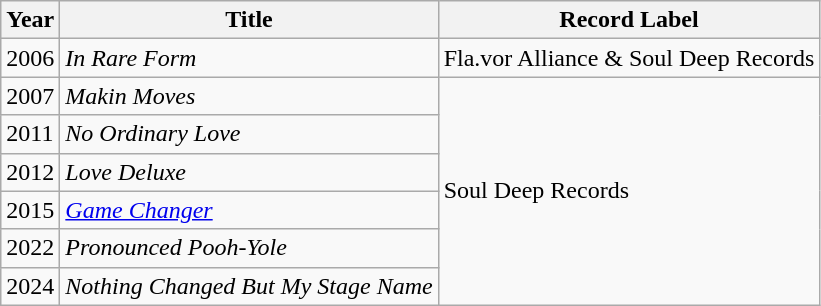<table class="wikitable">
<tr>
<th>Year</th>
<th>Title</th>
<th>Record Label</th>
</tr>
<tr>
<td>2006</td>
<td><em>In Rare Form</em></td>
<td>Fla.vor Alliance & Soul Deep Records</td>
</tr>
<tr>
<td>2007</td>
<td><em>Makin Moves</em></td>
<td rowspan="6">Soul Deep Records</td>
</tr>
<tr>
<td>2011</td>
<td><em>No Ordinary Love</em></td>
</tr>
<tr>
<td>2012</td>
<td><em>Love Deluxe</em></td>
</tr>
<tr>
<td>2015</td>
<td><em><a href='#'>Game Changer</a></em></td>
</tr>
<tr>
<td>2022</td>
<td><em>Pronounced Pooh-Yole</em></td>
</tr>
<tr>
<td>2024</td>
<td><em>Nothing Changed But My Stage Name</em></td>
</tr>
</table>
